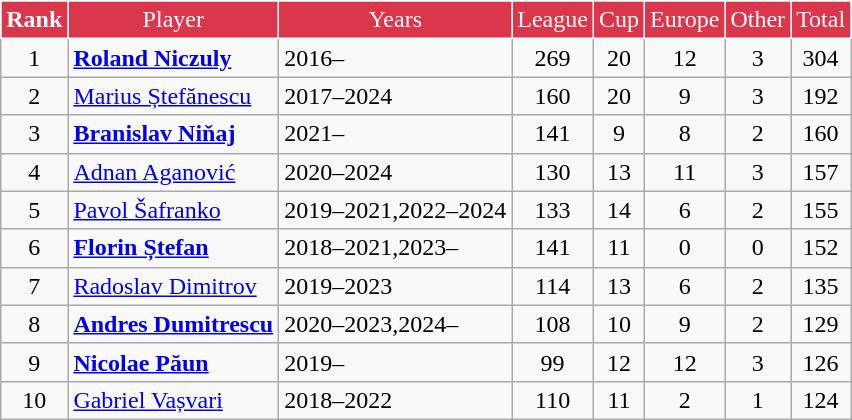<table class="wikitable sortable" style="text-align:center">
<tr>
<th style="background:#da374c;color:#fdfdfd;border:1px solid #fdfdfd;;">Rank</th>
<td style="background:#da374c;color:#fdfdfd;border:1px solid #fdfdfd;;">Player</td>
<td style="background:#da374c;color:#fdfdfd;border:1px solid #fdfdfd;;">Years</td>
<td style="background:#da374c;color:#fdfdfd;border:1px solid #fdfdfd;;">League</td>
<td style="background:#da374c;color:#fdfdfd;border:1px solid #fdfdfd;;">Cup</td>
<td style="background:#da374c;color:#fdfdfd;border:1px solid #fdfdfd;;">Europe</td>
<td style="background:#da374c;color:#fdfdfd;border:1px solid #fdfdfd;;">Other</td>
<td style="background:#da374c;color:#fdfdfd;border:1px solid #fdfdfd;;">Total</td>
</tr>
<tr>
<td>1</td>
<td style="text-align:left;"> <strong><a href='#'>Roland Niczuly</a></strong></td>
<td style="text-align:left;">2016–</td>
<td>269</td>
<td>20</td>
<td>12</td>
<td>3</td>
<td>304</td>
</tr>
<tr>
<td>2</td>
<td style="text-align:left;"> <a href='#'>Marius Ștefănescu</a></td>
<td style="text-align:left;">2017–2024</td>
<td>160</td>
<td>20</td>
<td>9</td>
<td>3</td>
<td>192</td>
</tr>
<tr>
<td>3</td>
<td style="text-align:left;"> <strong><a href='#'>Branislav Niňaj</a></strong></td>
<td style="text-align:left;">2021–</td>
<td>141</td>
<td>9</td>
<td>8</td>
<td>2</td>
<td>160</td>
</tr>
<tr>
<td>4</td>
<td style="text-align:left;"> <a href='#'>Adnan Aganović</a></td>
<td style="text-align:left;">2020–2024</td>
<td>130</td>
<td>13</td>
<td>11</td>
<td>3</td>
<td>157</td>
</tr>
<tr>
<td>5</td>
<td style="text-align:left;"> <a href='#'>Pavol Šafranko</a></td>
<td style="text-align:left;">2019–2021,2022–2024</td>
<td>133</td>
<td>14</td>
<td>6</td>
<td>2</td>
<td>155</td>
</tr>
<tr>
<td>6</td>
<td style="text-align:left;"> <strong><a href='#'>Florin Ștefan</a></strong></td>
<td style="text-align:left;">2018–2021,2023–</td>
<td>141</td>
<td>11</td>
<td>0</td>
<td>0</td>
<td>152</td>
</tr>
<tr>
<td>7</td>
<td style="text-align:left;"> <a href='#'>Radoslav Dimitrov</a></td>
<td style="text-align:left;">2019–2023</td>
<td>114</td>
<td>13</td>
<td>6</td>
<td>2</td>
<td>135</td>
</tr>
<tr>
<td>8</td>
<td style="text-align:left;"> <strong><a href='#'>Andres Dumitrescu </a></strong></td>
<td style="text-align:left;">2020–2023,2024–</td>
<td>108</td>
<td>10</td>
<td>9</td>
<td>2</td>
<td>129</td>
</tr>
<tr>
<td>9</td>
<td style="text-align:left;"> <strong><a href='#'>Nicolae Păun</a></strong></td>
<td style="text-align:left;">2019–</td>
<td>99</td>
<td>12</td>
<td>12</td>
<td>3</td>
<td>126</td>
</tr>
<tr>
<td>10</td>
<td style="text-align:left;"> <a href='#'>Gabriel Vașvari</a></td>
<td style="text-align:left;">2018–2022</td>
<td>110</td>
<td>11</td>
<td>2</td>
<td>1</td>
<td>124</td>
</tr>
</table>
